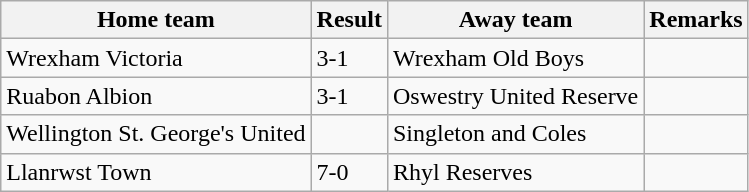<table class="wikitable">
<tr>
<th>Home team</th>
<th>Result</th>
<th>Away team</th>
<th>Remarks</th>
</tr>
<tr>
<td>Wrexham Victoria</td>
<td>3-1</td>
<td>Wrexham Old Boys</td>
<td></td>
</tr>
<tr>
<td>Ruabon Albion</td>
<td>3-1</td>
<td> Oswestry United Reserve</td>
<td></td>
</tr>
<tr>
<td> Wellington St. George's United</td>
<td></td>
<td> Singleton and Coles</td>
<td></td>
</tr>
<tr>
<td>Llanrwst Town</td>
<td>7-0</td>
<td>Rhyl Reserves</td>
<td></td>
</tr>
</table>
